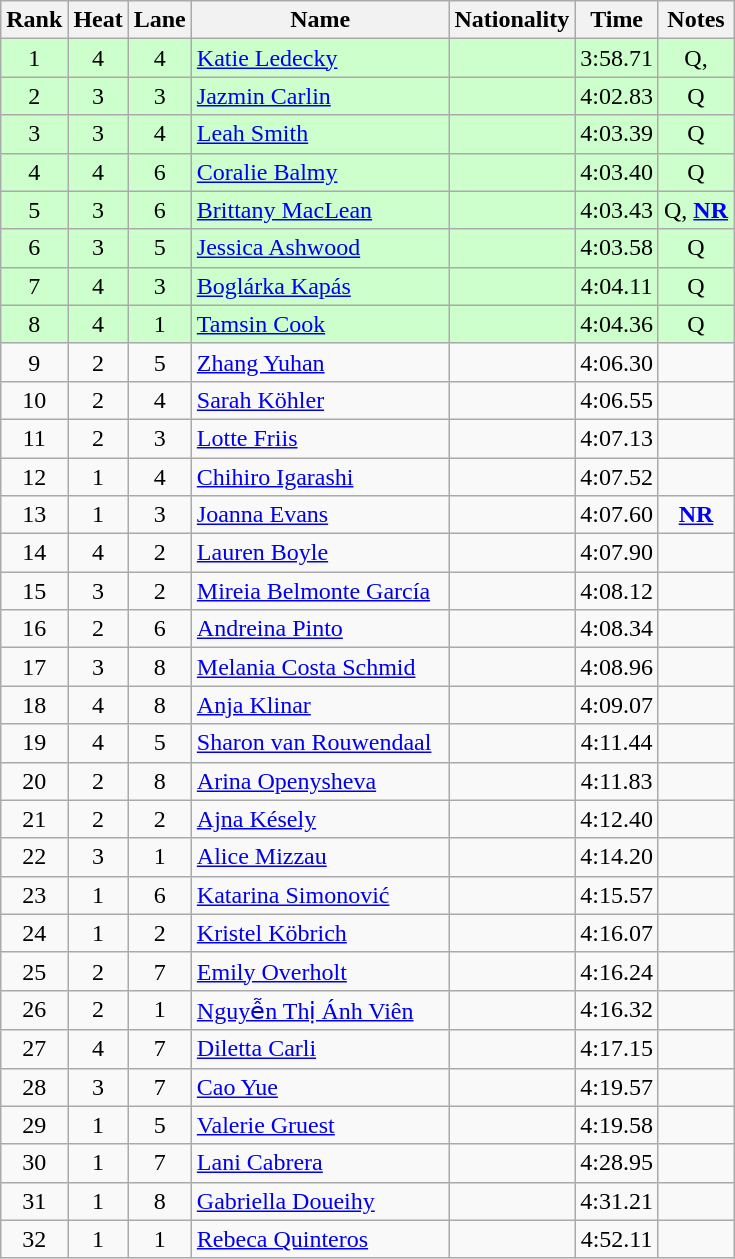<table class="wikitable sortable" style="text-align:center">
<tr>
<th>Rank</th>
<th>Heat</th>
<th>Lane</th>
<th>Name</th>
<th>Nationality</th>
<th>Time</th>
<th>Notes</th>
</tr>
<tr bgcolor=ccffcc>
<td>1</td>
<td>4</td>
<td>4</td>
<td align=left><a href='#'>Katie Ledecky</a>  </td>
<td align=left>  </td>
<td>3:58.71</td>
<td>Q, </td>
</tr>
<tr bgcolor=ccffcc>
<td>2</td>
<td>3</td>
<td>3</td>
<td align=left><a href='#'>Jazmin Carlin</a>  </td>
<td align=left>  </td>
<td>4:02.83</td>
<td>Q</td>
</tr>
<tr bgcolor=ccffcc>
<td>3</td>
<td>3</td>
<td>4</td>
<td align=left><a href='#'>Leah Smith</a>  </td>
<td align=left>  </td>
<td>4:03.39</td>
<td>Q</td>
</tr>
<tr bgcolor=ccffcc>
<td>4</td>
<td>4</td>
<td>6</td>
<td align=left><a href='#'>Coralie Balmy</a>  </td>
<td align=left>  </td>
<td>4:03.40</td>
<td>Q</td>
</tr>
<tr bgcolor=ccffcc>
<td>5</td>
<td>3</td>
<td>6</td>
<td align=left><a href='#'>Brittany MacLean</a>  </td>
<td align=left>  </td>
<td>4:03.43</td>
<td>Q, <strong><a href='#'>NR</a></strong></td>
</tr>
<tr bgcolor=ccffcc>
<td>6</td>
<td>3</td>
<td>5</td>
<td align=left><a href='#'>Jessica Ashwood</a>  </td>
<td align=left>  </td>
<td>4:03.58</td>
<td>Q</td>
</tr>
<tr bgcolor=ccffcc>
<td>7</td>
<td>4</td>
<td>3</td>
<td align=left><a href='#'>Boglárka Kapás</a>  </td>
<td align=left>  </td>
<td>4:04.11</td>
<td>Q</td>
</tr>
<tr bgcolor=ccffcc>
<td>8</td>
<td>4</td>
<td>1</td>
<td align=left><a href='#'>Tamsin Cook</a>  </td>
<td align=left>  </td>
<td>4:04.36</td>
<td>Q</td>
</tr>
<tr>
<td>9</td>
<td>2</td>
<td>5</td>
<td align=left><a href='#'>Zhang Yuhan</a>  </td>
<td align=left>  </td>
<td>4:06.30</td>
<td></td>
</tr>
<tr>
<td>10</td>
<td>2</td>
<td>4</td>
<td align=left><a href='#'>Sarah Köhler</a>  </td>
<td align=left>  </td>
<td>4:06.55</td>
<td></td>
</tr>
<tr>
<td>11</td>
<td>2</td>
<td>3</td>
<td align=left><a href='#'>Lotte Friis</a>  </td>
<td align=left>  </td>
<td>4:07.13</td>
<td></td>
</tr>
<tr>
<td>12</td>
<td>1</td>
<td>4</td>
<td align=left><a href='#'>Chihiro Igarashi</a>  </td>
<td align=left>  </td>
<td>4:07.52</td>
<td></td>
</tr>
<tr>
<td>13</td>
<td>1</td>
<td>3</td>
<td align=left><a href='#'>Joanna Evans</a>  </td>
<td align=left>  </td>
<td>4:07.60</td>
<td><strong><a href='#'>NR</a></strong></td>
</tr>
<tr>
<td>14</td>
<td>4</td>
<td>2</td>
<td align=left><a href='#'>Lauren Boyle</a>  </td>
<td align=left>  </td>
<td>4:07.90</td>
<td></td>
</tr>
<tr>
<td>15</td>
<td>3</td>
<td>2</td>
<td align=left><a href='#'>Mireia Belmonte García</a>  </td>
<td align=left>  </td>
<td>4:08.12</td>
<td></td>
</tr>
<tr>
<td>16</td>
<td>2</td>
<td>6</td>
<td align=left><a href='#'>Andreina Pinto</a>  </td>
<td align=left>  </td>
<td>4:08.34</td>
<td></td>
</tr>
<tr>
<td>17</td>
<td>3</td>
<td>8</td>
<td align=left><a href='#'>Melania Costa Schmid</a>  </td>
<td align=left>  </td>
<td>4:08.96</td>
<td></td>
</tr>
<tr>
<td>18</td>
<td>4</td>
<td>8</td>
<td align=left><a href='#'>Anja Klinar</a>  </td>
<td align=left>  </td>
<td>4:09.07</td>
<td></td>
</tr>
<tr>
<td>19</td>
<td>4</td>
<td>5</td>
<td align=left><a href='#'>Sharon van Rouwendaal</a>  </td>
<td align=left>  </td>
<td>4:11.44</td>
<td></td>
</tr>
<tr>
<td>20</td>
<td>2</td>
<td>8</td>
<td align=left><a href='#'>Arina Openysheva</a>  </td>
<td align=left>  </td>
<td>4:11.83</td>
<td></td>
</tr>
<tr>
<td>21</td>
<td>2</td>
<td>2</td>
<td align=left><a href='#'>Ajna Késely</a>  </td>
<td align=left>  </td>
<td>4:12.40</td>
<td></td>
</tr>
<tr>
<td>22</td>
<td>3</td>
<td>1</td>
<td align=left><a href='#'>Alice Mizzau</a>  </td>
<td align=left>  </td>
<td>4:14.20</td>
<td></td>
</tr>
<tr>
<td>23</td>
<td>1</td>
<td>6</td>
<td align=left><a href='#'>Katarina Simonović</a>  </td>
<td align=left> </td>
<td>4:15.57</td>
<td></td>
</tr>
<tr>
<td>24</td>
<td>1</td>
<td>2</td>
<td align=left><a href='#'>Kristel Köbrich</a>  </td>
<td align=left>  </td>
<td>4:16.07</td>
<td></td>
</tr>
<tr>
<td>25</td>
<td>2</td>
<td>7</td>
<td align=left><a href='#'>Emily Overholt</a>  </td>
<td align=left>  </td>
<td>4:16.24</td>
<td></td>
</tr>
<tr>
<td>26</td>
<td>2</td>
<td>1</td>
<td align=left><a href='#'>Nguyễn Thị Ánh Viên</a>  </td>
<td align=left>  </td>
<td>4:16.32</td>
<td></td>
</tr>
<tr>
<td>27</td>
<td>4</td>
<td>7</td>
<td align=left><a href='#'>Diletta Carli</a>  </td>
<td align=left>  </td>
<td>4:17.15</td>
<td></td>
</tr>
<tr>
<td>28</td>
<td>3</td>
<td>7</td>
<td align=left><a href='#'>Cao Yue</a>  </td>
<td align=left>  </td>
<td>4:19.57</td>
<td></td>
</tr>
<tr>
<td>29</td>
<td>1</td>
<td>5</td>
<td align=left><a href='#'>Valerie Gruest</a>  </td>
<td align=left>  </td>
<td>4:19.58</td>
<td></td>
</tr>
<tr>
<td>30</td>
<td>1</td>
<td>7</td>
<td align=left><a href='#'>Lani Cabrera</a>  </td>
<td align=left>  </td>
<td>4:28.95</td>
<td></td>
</tr>
<tr>
<td>31</td>
<td>1</td>
<td>8</td>
<td align=left><a href='#'>Gabriella Doueihy</a>  </td>
<td align=left>  </td>
<td>4:31.21</td>
<td></td>
</tr>
<tr>
<td>32</td>
<td>1</td>
<td>1</td>
<td align=left><a href='#'>Rebeca Quinteros</a>  </td>
<td align=left>  </td>
<td>4:52.11</td>
<td></td>
</tr>
</table>
